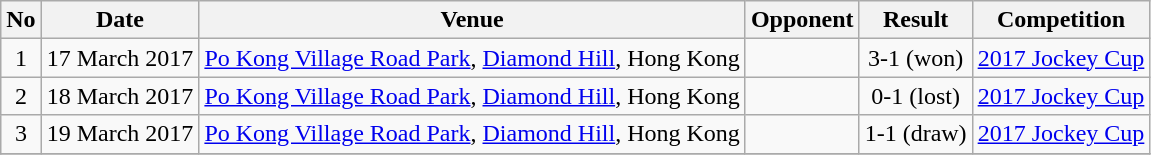<table class="wikitable">
<tr>
<th>No</th>
<th>Date</th>
<th>Venue</th>
<th>Opponent</th>
<th>Result</th>
<th>Competition</th>
</tr>
<tr>
<td align=center>1</td>
<td>17 March 2017</td>
<td><a href='#'>Po Kong Village Road Park</a>, <a href='#'>Diamond Hill</a>, Hong Kong</td>
<td></td>
<td align=center>3-1 (won)</td>
<td><a href='#'>2017 Jockey Cup</a></td>
</tr>
<tr>
<td align=center>2</td>
<td>18 March 2017</td>
<td><a href='#'>Po Kong Village Road Park</a>, <a href='#'>Diamond Hill</a>, Hong Kong</td>
<td></td>
<td align=center>0-1 (lost)</td>
<td><a href='#'>2017 Jockey Cup</a></td>
</tr>
<tr>
<td align=center>3</td>
<td>19 March 2017</td>
<td><a href='#'>Po Kong Village Road Park</a>, <a href='#'>Diamond Hill</a>, Hong Kong</td>
<td></td>
<td align=center>1-1 (draw)</td>
<td><a href='#'>2017 Jockey Cup</a></td>
</tr>
<tr>
</tr>
</table>
